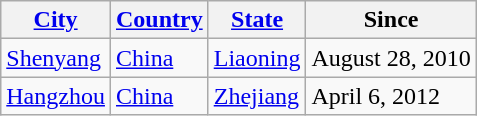<table class="wikitable">
<tr>
<th><a href='#'>City</a></th>
<th><a href='#'>Country</a></th>
<th><a href='#'>State</a></th>
<th>Since</th>
</tr>
<tr>
<td><a href='#'>Shenyang</a></td>
<td> <a href='#'>China</a></td>
<td><a href='#'>Liaoning</a></td>
<td>August 28, 2010</td>
</tr>
<tr>
<td><a href='#'>Hangzhou</a></td>
<td> <a href='#'>China</a></td>
<td><a href='#'>Zhejiang</a></td>
<td>April 6, 2012</td>
</tr>
</table>
